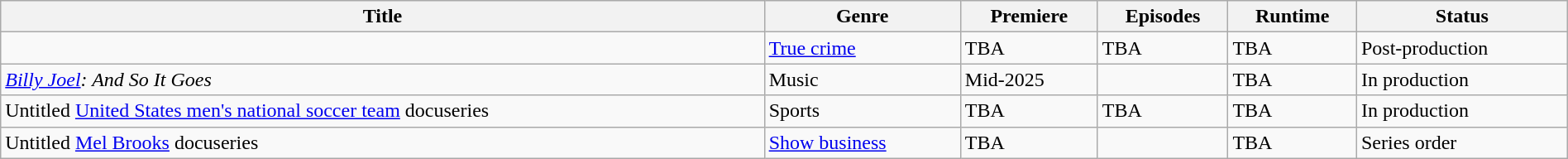<table class="wikitable sortable" style="width:100%;">
<tr>
<th>Title</th>
<th>Genre</th>
<th>Premiere</th>
<th>Episodes</th>
<th>Runtime</th>
<th>Status</th>
</tr>
<tr>
<td><em></em></td>
<td><a href='#'>True crime</a></td>
<td>TBA</td>
<td>TBA</td>
<td>TBA</td>
<td>Post-production</td>
</tr>
<tr>
<td><em><a href='#'>Billy Joel</a>: And So It Goes</em></td>
<td>Music</td>
<td>Mid-2025</td>
<td></td>
<td>TBA</td>
<td>In production</td>
</tr>
<tr>
<td>Untitled <a href='#'>United States men's national soccer team</a> docuseries</td>
<td>Sports</td>
<td>TBA</td>
<td>TBA</td>
<td>TBA</td>
<td>In production</td>
</tr>
<tr>
<td>Untitled <a href='#'>Mel Brooks</a> docuseries</td>
<td><a href='#'>Show business</a></td>
<td>TBA</td>
<td></td>
<td>TBA</td>
<td>Series order</td>
</tr>
</table>
